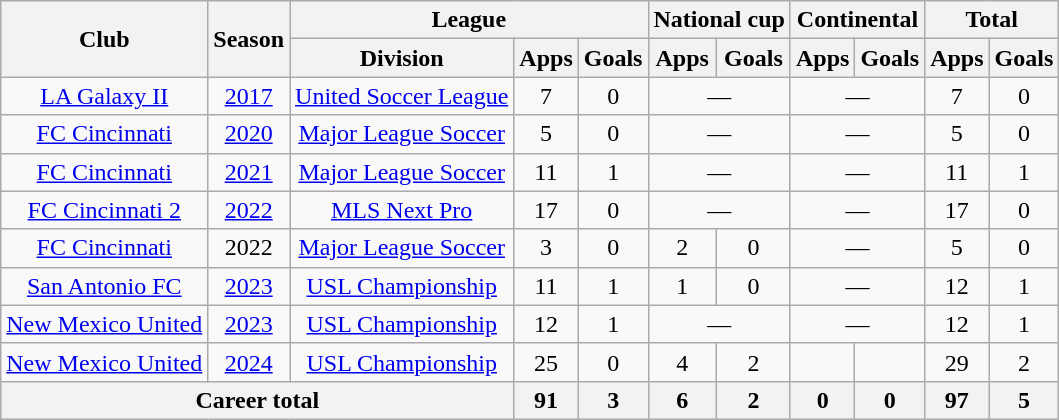<table class=wikitable style=text-align:center>
<tr>
<th rowspan="2">Club</th>
<th rowspan="2">Season</th>
<th colspan="3">League</th>
<th colspan="2">National cup</th>
<th colspan="2">Continental</th>
<th colspan="2">Total</th>
</tr>
<tr>
<th>Division</th>
<th>Apps</th>
<th>Goals</th>
<th>Apps</th>
<th>Goals</th>
<th>Apps</th>
<th>Goals</th>
<th>Apps</th>
<th>Goals</th>
</tr>
<tr>
<td><a href='#'>LA Galaxy II</a></td>
<td><a href='#'>2017</a></td>
<td><a href='#'>United Soccer League</a></td>
<td>7</td>
<td>0</td>
<td colspan="2">—</td>
<td colspan="2">—</td>
<td>7</td>
<td>0</td>
</tr>
<tr>
<td><a href='#'>FC Cincinnati</a></td>
<td><a href='#'>2020</a></td>
<td><a href='#'>Major League Soccer</a></td>
<td>5</td>
<td>0</td>
<td colspan="2">—</td>
<td colspan="2">—</td>
<td>5</td>
<td>0</td>
</tr>
<tr>
<td><a href='#'>FC Cincinnati</a></td>
<td><a href='#'>2021</a></td>
<td><a href='#'>Major League Soccer</a></td>
<td>11</td>
<td>1</td>
<td colspan="2">—</td>
<td colspan="2">—</td>
<td>11</td>
<td>1</td>
</tr>
<tr>
<td><a href='#'>FC Cincinnati 2</a></td>
<td><a href='#'>2022</a></td>
<td><a href='#'>MLS Next Pro</a></td>
<td>17</td>
<td>0</td>
<td colspan="2">—</td>
<td colspan="2">—</td>
<td>17</td>
<td>0</td>
</tr>
<tr>
<td><a href='#'>FC Cincinnati</a></td>
<td>2022</td>
<td><a href='#'>Major League Soccer</a></td>
<td>3</td>
<td>0</td>
<td>2</td>
<td>0</td>
<td colspan="2">—</td>
<td>5</td>
<td>0</td>
</tr>
<tr>
<td><a href='#'>San Antonio FC</a></td>
<td><a href='#'>2023</a></td>
<td><a href='#'>USL Championship</a></td>
<td>11</td>
<td>1</td>
<td>1</td>
<td>0</td>
<td colspan="2">—</td>
<td>12</td>
<td>1</td>
</tr>
<tr>
<td><a href='#'>New Mexico United</a></td>
<td><a href='#'>2023</a></td>
<td><a href='#'>USL Championship</a></td>
<td>12</td>
<td>1</td>
<td colspan="2">—</td>
<td colspan="2">—</td>
<td>12</td>
<td>1</td>
</tr>
<tr>
<td><a href='#'>New Mexico United</a></td>
<td><a href='#'>2024</a></td>
<td><a href='#'>USL Championship</a></td>
<td>25</td>
<td>0</td>
<td>4</td>
<td>2</td>
<td></td>
<td></td>
<td>29</td>
<td>2</td>
</tr>
<tr>
<th colspan="3">Career total</th>
<th>91</th>
<th>3</th>
<th>6</th>
<th>2</th>
<th>0</th>
<th>0</th>
<th>97</th>
<th>5</th>
</tr>
</table>
